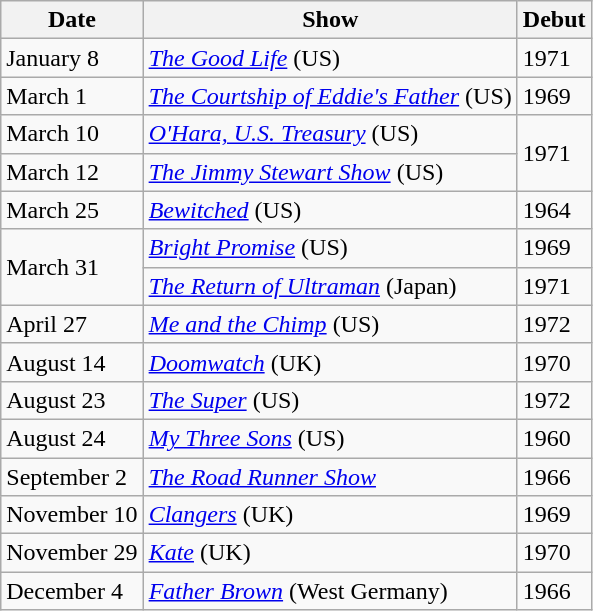<table class="wikitable">
<tr>
<th>Date</th>
<th>Show</th>
<th>Debut</th>
</tr>
<tr>
<td>January 8</td>
<td><em><a href='#'>The Good Life</a></em> (US)</td>
<td>1971</td>
</tr>
<tr>
<td>March 1</td>
<td><em><a href='#'>The Courtship of Eddie's Father</a></em> (US)</td>
<td>1969</td>
</tr>
<tr>
<td>March 10</td>
<td><em><a href='#'>O'Hara, U.S. Treasury</a></em> (US)</td>
<td rowspan=2>1971</td>
</tr>
<tr>
<td>March 12</td>
<td><em><a href='#'>The Jimmy Stewart Show</a></em> (US)</td>
</tr>
<tr>
<td>March 25</td>
<td><em><a href='#'>Bewitched</a></em> (US)</td>
<td>1964</td>
</tr>
<tr>
<td rowspan="2">March 31</td>
<td><em><a href='#'>Bright Promise</a></em> (US)</td>
<td>1969</td>
</tr>
<tr>
<td><em><a href='#'>The Return of Ultraman</a></em> (Japan)</td>
<td>1971</td>
</tr>
<tr>
<td>April 27</td>
<td><em><a href='#'>Me and the Chimp</a></em> (US)</td>
<td>1972</td>
</tr>
<tr>
<td>August 14</td>
<td><em><a href='#'>Doomwatch</a></em> (UK)</td>
<td>1970</td>
</tr>
<tr>
<td>August 23</td>
<td><em><a href='#'>The Super</a></em> (US)</td>
<td>1972</td>
</tr>
<tr>
<td>August 24</td>
<td><em><a href='#'>My Three Sons</a></em> (US)</td>
<td>1960</td>
</tr>
<tr>
<td>September 2</td>
<td><em><a href='#'>The Road Runner Show</a></em></td>
<td>1966</td>
</tr>
<tr>
<td>November 10</td>
<td><em><a href='#'>Clangers</a></em> (UK)</td>
<td>1969</td>
</tr>
<tr>
<td>November 29</td>
<td><em><a href='#'>Kate</a></em> (UK)</td>
<td>1970</td>
</tr>
<tr>
<td>December 4</td>
<td><em><a href='#'>Father Brown</a></em> (West Germany)</td>
<td>1966</td>
</tr>
</table>
